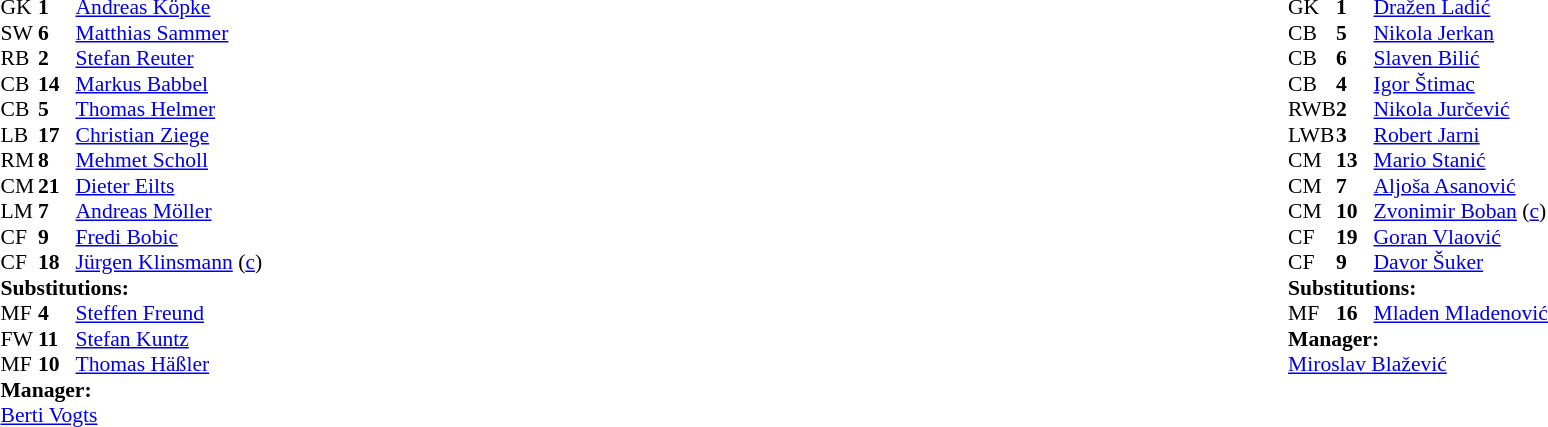<table style="width:100%;">
<tr>
<td style="vertical-align:top; width:40%;"><br><table style="font-size:90%" cellspacing="0" cellpadding="0">
<tr>
<th width="25"></th>
<th width="25"></th>
</tr>
<tr>
<td>GK</td>
<td><strong>1</strong></td>
<td><a href='#'>Andreas Köpke</a></td>
</tr>
<tr>
<td>SW</td>
<td><strong>6</strong></td>
<td><a href='#'>Matthias Sammer</a></td>
<td></td>
</tr>
<tr>
<td>RB</td>
<td><strong>2</strong></td>
<td><a href='#'>Stefan Reuter</a></td>
</tr>
<tr>
<td>CB</td>
<td><strong>14</strong></td>
<td><a href='#'>Markus Babbel</a></td>
</tr>
<tr>
<td>CB</td>
<td><strong>5</strong></td>
<td><a href='#'>Thomas Helmer</a></td>
</tr>
<tr>
<td>LB</td>
<td><strong>17</strong></td>
<td><a href='#'>Christian Ziege</a></td>
</tr>
<tr>
<td>RM</td>
<td><strong>8</strong></td>
<td><a href='#'>Mehmet Scholl</a></td>
<td></td>
<td></td>
</tr>
<tr>
<td>CM</td>
<td><strong>21</strong></td>
<td><a href='#'>Dieter Eilts</a></td>
</tr>
<tr>
<td>LM</td>
<td><strong>7</strong></td>
<td><a href='#'>Andreas Möller</a></td>
</tr>
<tr>
<td>CF</td>
<td><strong>9</strong></td>
<td><a href='#'>Fredi Bobic</a></td>
<td></td>
<td></td>
</tr>
<tr>
<td>CF</td>
<td><strong>18</strong></td>
<td><a href='#'>Jürgen Klinsmann</a> (<a href='#'>c</a>)</td>
<td></td>
<td></td>
</tr>
<tr>
<td colspan=3><strong>Substitutions:</strong></td>
</tr>
<tr>
<td>MF</td>
<td><strong>4</strong></td>
<td><a href='#'>Steffen Freund</a></td>
<td></td>
<td></td>
</tr>
<tr>
<td>FW</td>
<td><strong>11</strong></td>
<td><a href='#'>Stefan Kuntz</a></td>
<td></td>
<td></td>
</tr>
<tr>
<td>MF</td>
<td><strong>10</strong></td>
<td><a href='#'>Thomas Häßler</a></td>
<td></td>
<td></td>
</tr>
<tr>
<td colspan=3><strong>Manager:</strong></td>
</tr>
<tr>
<td colspan=3><a href='#'>Berti Vogts</a></td>
</tr>
</table>
</td>
<td valign="top"></td>
<td style="vertical-align:top; width:50%;"><br><table style="font-size:90%; margin:auto;" cellspacing="0" cellpadding="0">
<tr>
<th width=25></th>
<th width=25></th>
</tr>
<tr>
<td>GK</td>
<td><strong>1</strong></td>
<td><a href='#'>Dražen Ladić</a></td>
</tr>
<tr>
<td>CB</td>
<td><strong>5</strong></td>
<td><a href='#'>Nikola Jerkan</a></td>
</tr>
<tr>
<td>CB</td>
<td><strong>6</strong></td>
<td><a href='#'>Slaven Bilić</a></td>
</tr>
<tr>
<td>CB</td>
<td><strong>4</strong></td>
<td><a href='#'>Igor Štimac</a></td>
<td></td>
</tr>
<tr>
<td>RWB</td>
<td><strong>2</strong></td>
<td><a href='#'>Nikola Jurčević</a></td>
<td></td>
<td></td>
</tr>
<tr>
<td>LWB</td>
<td><strong>3</strong></td>
<td><a href='#'>Robert Jarni</a></td>
</tr>
<tr>
<td>CM</td>
<td><strong>13</strong></td>
<td><a href='#'>Mario Stanić</a></td>
</tr>
<tr>
<td>CM</td>
<td><strong>7</strong></td>
<td><a href='#'>Aljoša Asanović</a></td>
</tr>
<tr>
<td>CM</td>
<td><strong>10</strong></td>
<td><a href='#'>Zvonimir Boban</a> (<a href='#'>c</a>)</td>
</tr>
<tr>
<td>CF</td>
<td><strong>19</strong></td>
<td><a href='#'>Goran Vlaović</a></td>
</tr>
<tr>
<td>CF</td>
<td><strong>9</strong></td>
<td><a href='#'>Davor Šuker</a></td>
</tr>
<tr>
<td colspan=3><strong>Substitutions:</strong></td>
</tr>
<tr>
<td>MF</td>
<td><strong>16</strong></td>
<td><a href='#'>Mladen Mladenović</a></td>
<td></td>
<td></td>
</tr>
<tr>
<td colspan=3><strong>Manager:</strong></td>
</tr>
<tr>
<td colspan=3><a href='#'>Miroslav Blažević</a></td>
</tr>
</table>
</td>
</tr>
</table>
